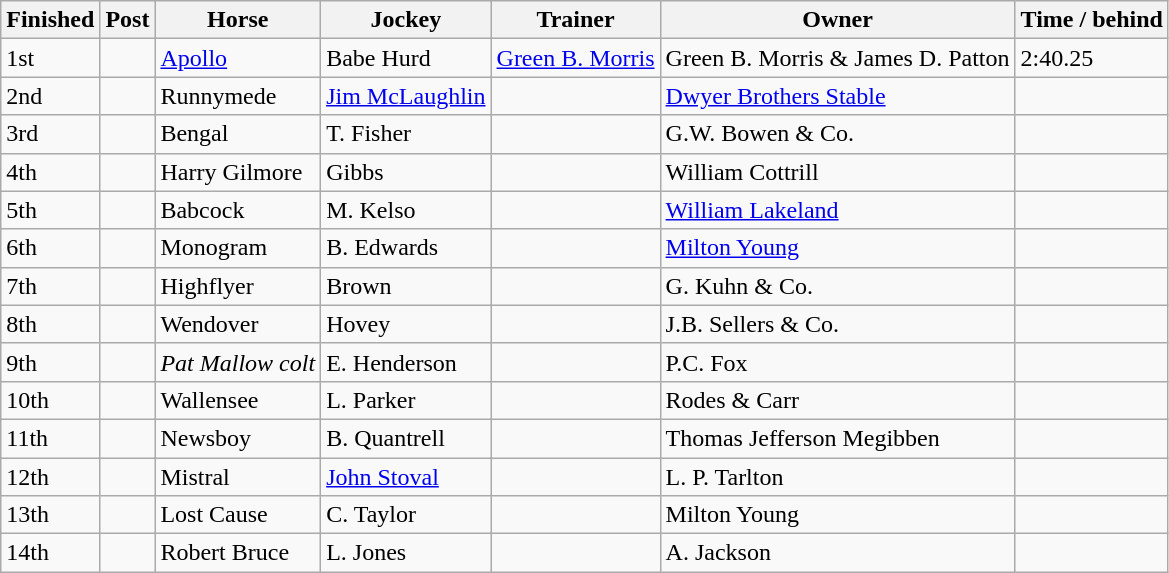<table class="wikitable">
<tr>
<th>Finished</th>
<th>Post</th>
<th>Horse</th>
<th>Jockey</th>
<th>Trainer</th>
<th>Owner</th>
<th>Time / behind</th>
</tr>
<tr>
<td>1st</td>
<td></td>
<td><a href='#'>Apollo</a></td>
<td>Babe Hurd</td>
<td><a href='#'>Green B. Morris</a></td>
<td>Green B. Morris & James D. Patton</td>
<td>2:40.25</td>
</tr>
<tr>
<td>2nd</td>
<td></td>
<td>Runnymede</td>
<td><a href='#'>Jim McLaughlin</a></td>
<td></td>
<td><a href='#'>Dwyer Brothers Stable</a></td>
<td></td>
</tr>
<tr>
<td>3rd</td>
<td></td>
<td>Bengal</td>
<td>T. Fisher</td>
<td></td>
<td>G.W. Bowen & Co.</td>
<td></td>
</tr>
<tr>
<td>4th</td>
<td></td>
<td>Harry Gilmore</td>
<td>Gibbs</td>
<td></td>
<td>William Cottrill</td>
<td></td>
</tr>
<tr>
<td>5th</td>
<td></td>
<td>Babcock</td>
<td>M. Kelso</td>
<td></td>
<td><a href='#'>William Lakeland</a></td>
<td></td>
</tr>
<tr>
<td>6th</td>
<td></td>
<td>Monogram</td>
<td>B. Edwards</td>
<td></td>
<td><a href='#'>Milton Young</a></td>
<td></td>
</tr>
<tr>
<td>7th</td>
<td></td>
<td>Highflyer</td>
<td>Brown</td>
<td></td>
<td>G. Kuhn & Co.</td>
<td></td>
</tr>
<tr>
<td>8th</td>
<td></td>
<td>Wendover</td>
<td>Hovey</td>
<td></td>
<td>J.B. Sellers & Co.</td>
<td></td>
</tr>
<tr>
<td>9th</td>
<td></td>
<td><em>Pat Mallow colt</em></td>
<td>E. Henderson</td>
<td></td>
<td>P.C. Fox</td>
<td></td>
</tr>
<tr>
<td>10th</td>
<td></td>
<td>Wallensee</td>
<td>L. Parker</td>
<td></td>
<td>Rodes & Carr</td>
<td></td>
</tr>
<tr>
<td>11th</td>
<td></td>
<td>Newsboy</td>
<td>B. Quantrell</td>
<td></td>
<td>Thomas Jefferson Megibben</td>
<td></td>
</tr>
<tr>
<td>12th</td>
<td></td>
<td>Mistral</td>
<td><a href='#'>John Stoval</a></td>
<td></td>
<td>L. P. Tarlton</td>
<td></td>
</tr>
<tr>
<td>13th</td>
<td></td>
<td>Lost Cause</td>
<td>C. Taylor</td>
<td></td>
<td>Milton Young</td>
<td></td>
</tr>
<tr>
<td>14th</td>
<td></td>
<td>Robert Bruce</td>
<td>L. Jones</td>
<td></td>
<td>A. Jackson</td>
<td></td>
</tr>
</table>
